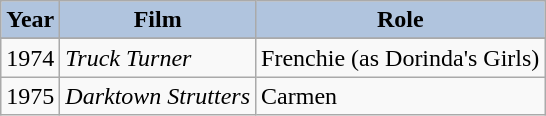<table class="wikitable" style="font-size:100%;">
<tr>
<th style="background:#B0C4DE;">Year</th>
<th style="background:#B0C4DE;">Film</th>
<th style="background:#B0C4DE;">Role</th>
</tr>
<tr>
</tr>
<tr>
<td>1974</td>
<td><em>Truck Turner</em></td>
<td>Frenchie (as Dorinda's Girls)</td>
</tr>
<tr>
<td>1975</td>
<td><em>Darktown Strutters</em></td>
<td>Carmen</td>
</tr>
</table>
